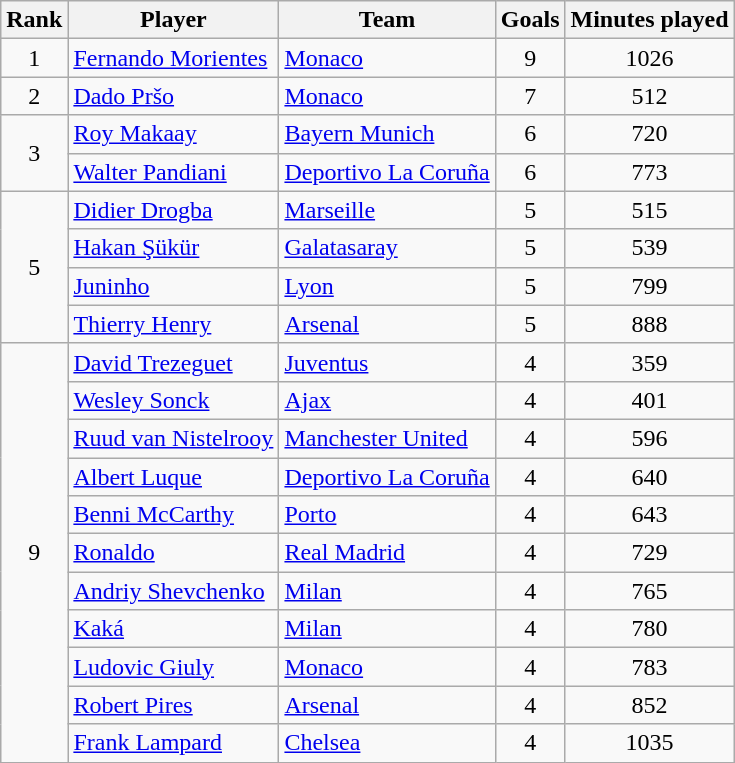<table class="wikitable" style="text-align:center">
<tr>
<th>Rank</th>
<th>Player</th>
<th>Team</th>
<th>Goals</th>
<th>Minutes played</th>
</tr>
<tr>
<td>1</td>
<td align=left> <a href='#'>Fernando Morientes</a></td>
<td align=left> <a href='#'>Monaco</a></td>
<td>9</td>
<td>1026</td>
</tr>
<tr>
<td>2</td>
<td align=left> <a href='#'>Dado Pršo</a></td>
<td align=left> <a href='#'>Monaco</a></td>
<td>7</td>
<td>512</td>
</tr>
<tr>
<td rowspan=2>3</td>
<td align=left> <a href='#'>Roy Makaay</a></td>
<td align=left> <a href='#'>Bayern Munich</a></td>
<td>6</td>
<td>720</td>
</tr>
<tr>
<td align=left> <a href='#'>Walter Pandiani</a></td>
<td align=left> <a href='#'>Deportivo La Coruña</a></td>
<td>6</td>
<td>773</td>
</tr>
<tr>
<td rowspan=4>5</td>
<td align=left> <a href='#'>Didier Drogba</a></td>
<td align=left> <a href='#'>Marseille</a></td>
<td>5</td>
<td>515</td>
</tr>
<tr>
<td align=left> <a href='#'>Hakan Şükür</a></td>
<td align=left> <a href='#'>Galatasaray</a></td>
<td>5</td>
<td>539</td>
</tr>
<tr>
<td align=left> <a href='#'>Juninho</a></td>
<td align=left> <a href='#'>Lyon</a></td>
<td>5</td>
<td>799</td>
</tr>
<tr>
<td align=left> <a href='#'>Thierry Henry</a></td>
<td align=left> <a href='#'>Arsenal</a></td>
<td>5</td>
<td>888</td>
</tr>
<tr>
<td rowspan=11>9</td>
<td align=left> <a href='#'>David Trezeguet</a></td>
<td align=left> <a href='#'>Juventus</a></td>
<td>4</td>
<td>359</td>
</tr>
<tr>
<td align=left> <a href='#'>Wesley Sonck</a></td>
<td align=left> <a href='#'>Ajax</a></td>
<td>4</td>
<td>401</td>
</tr>
<tr>
<td align=left> <a href='#'>Ruud van Nistelrooy</a></td>
<td align=left> <a href='#'>Manchester United</a></td>
<td>4</td>
<td>596</td>
</tr>
<tr>
<td align=left> <a href='#'>Albert Luque</a></td>
<td align=left> <a href='#'>Deportivo La Coruña</a></td>
<td>4</td>
<td>640</td>
</tr>
<tr>
<td align=left> <a href='#'>Benni McCarthy</a></td>
<td align=left> <a href='#'>Porto</a></td>
<td>4</td>
<td>643</td>
</tr>
<tr>
<td align=left> <a href='#'>Ronaldo</a></td>
<td align=left> <a href='#'>Real Madrid</a></td>
<td>4</td>
<td>729</td>
</tr>
<tr>
<td align=left> <a href='#'>Andriy Shevchenko</a></td>
<td align=left> <a href='#'>Milan</a></td>
<td>4</td>
<td>765</td>
</tr>
<tr>
<td align=left> <a href='#'>Kaká</a></td>
<td align=left> <a href='#'>Milan</a></td>
<td>4</td>
<td>780</td>
</tr>
<tr>
<td align=left> <a href='#'>Ludovic Giuly</a></td>
<td align=left> <a href='#'>Monaco</a></td>
<td>4</td>
<td>783</td>
</tr>
<tr>
<td align=left> <a href='#'>Robert Pires</a></td>
<td align=left> <a href='#'>Arsenal</a></td>
<td>4</td>
<td>852</td>
</tr>
<tr>
<td align=left> <a href='#'>Frank Lampard</a></td>
<td align=left> <a href='#'>Chelsea</a></td>
<td>4</td>
<td>1035</td>
</tr>
</table>
